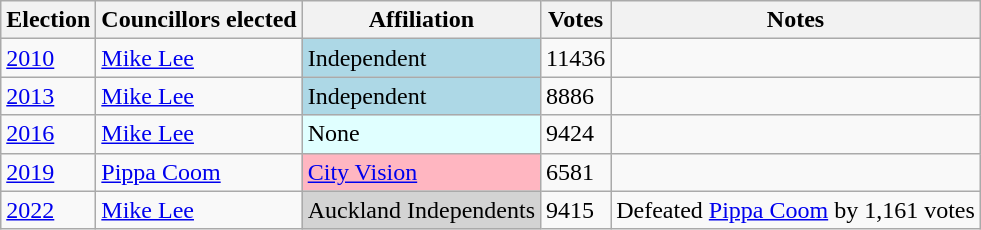<table class="wikitable sortable">
<tr>
<th>Election</th>
<th>Councillors elected</th>
<th>Affiliation</th>
<th>Votes</th>
<th>Notes</th>
</tr>
<tr>
<td rowspan=1><a href='#'>2010</a></td>
<td><a href='#'>Mike Lee</a></td>
<td bgcolor="lightblue">Independent</td>
<td>11436</td>
<td></td>
</tr>
<tr>
<td rowspan=1><a href='#'>2013</a></td>
<td><a href='#'>Mike Lee</a></td>
<td bgcolor="lightblue">Independent</td>
<td>8886</td>
<td></td>
</tr>
<tr>
<td rowspan=1><a href='#'>2016</a></td>
<td><a href='#'>Mike Lee</a></td>
<td bgcolor="lightcyan">None</td>
<td>9424</td>
<td></td>
</tr>
<tr>
<td rowspan=1><a href='#'>2019</a></td>
<td><a href='#'>Pippa Coom</a></td>
<td bgcolor="lightpink"><a href='#'>City Vision</a></td>
<td>6581</td>
<td></td>
</tr>
<tr>
<td rowspan=1><a href='#'>2022</a></td>
<td><a href='#'>Mike Lee</a></td>
<td bgcolor="lightgrey">Auckland Independents</td>
<td>9415</td>
<td>Defeated <a href='#'>Pippa Coom</a> by 1,161 votes</td>
</tr>
</table>
